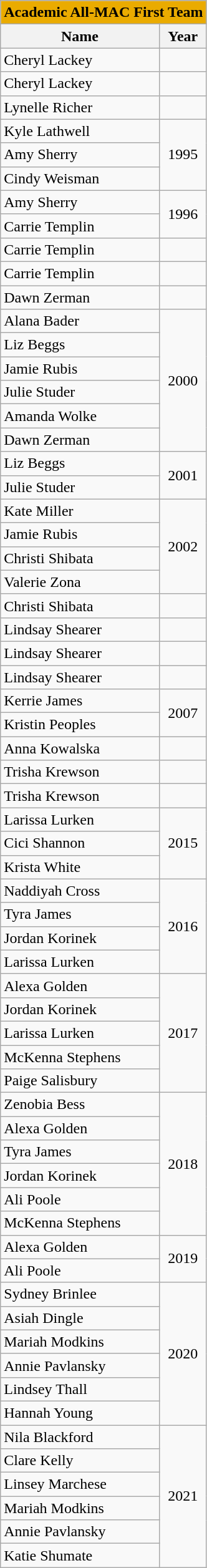<table class="wikitable">
<tr>
<th colspan=2 style="background:#eaab00;">Academic All-MAC First Team</th>
</tr>
<tr>
<th>Name</th>
<th>Year</th>
</tr>
<tr>
<td>Cheryl Lackey</td>
<td></td>
</tr>
<tr>
<td>Cheryl Lackey</td>
<td></td>
</tr>
<tr>
<td>Lynelle Richer</td>
<td></td>
</tr>
<tr>
<td>Kyle Lathwell</td>
<td rowspan=3 style="text-align:center;">1995</td>
</tr>
<tr>
<td>Amy Sherry</td>
</tr>
<tr>
<td>Cindy Weisman</td>
</tr>
<tr>
<td>Amy Sherry</td>
<td rowspan=2 style="text-align:center;">1996</td>
</tr>
<tr>
<td>Carrie Templin</td>
</tr>
<tr>
<td>Carrie Templin</td>
<td></td>
</tr>
<tr>
<td>Carrie Templin</td>
<td></td>
</tr>
<tr>
<td>Dawn Zerman</td>
<td></td>
</tr>
<tr>
<td>Alana Bader</td>
<td rowspan=6 style="text-align:center;">2000</td>
</tr>
<tr>
<td>Liz Beggs</td>
</tr>
<tr>
<td>Jamie Rubis</td>
</tr>
<tr>
<td>Julie Studer</td>
</tr>
<tr>
<td>Amanda Wolke</td>
</tr>
<tr>
<td>Dawn Zerman</td>
</tr>
<tr>
<td>Liz Beggs</td>
<td rowspan=2 style="text-align:center;">2001</td>
</tr>
<tr>
<td>Julie Studer</td>
</tr>
<tr>
<td>Kate Miller</td>
<td rowspan=4 style="text-align:center;">2002</td>
</tr>
<tr>
<td>Jamie Rubis</td>
</tr>
<tr>
<td>Christi Shibata</td>
</tr>
<tr>
<td>Valerie Zona</td>
</tr>
<tr>
<td>Christi Shibata</td>
<td></td>
</tr>
<tr>
<td>Lindsay Shearer</td>
<td></td>
</tr>
<tr>
<td>Lindsay Shearer</td>
<td></td>
</tr>
<tr>
<td>Lindsay Shearer</td>
<td></td>
</tr>
<tr>
<td>Kerrie James</td>
<td rowspan=2 style="text-align:center;">2007</td>
</tr>
<tr>
<td>Kristin Peoples</td>
</tr>
<tr>
<td>Anna Kowalska</td>
<td></td>
</tr>
<tr>
<td>Trisha Krewson</td>
<td></td>
</tr>
<tr>
<td>Trisha Krewson</td>
<td></td>
</tr>
<tr>
<td>Larissa Lurken</td>
<td rowspan=3 style="text-align:center;">2015</td>
</tr>
<tr>
<td>Cici Shannon</td>
</tr>
<tr>
<td>Krista White</td>
</tr>
<tr>
<td>Naddiyah Cross</td>
<td rowspan=4 style="text-align:center;">2016</td>
</tr>
<tr>
<td>Tyra James</td>
</tr>
<tr>
<td>Jordan Korinek</td>
</tr>
<tr>
<td>Larissa Lurken</td>
</tr>
<tr>
<td>Alexa Golden</td>
<td rowspan=5 style="text-align:center;">2017</td>
</tr>
<tr>
<td>Jordan Korinek</td>
</tr>
<tr>
<td>Larissa Lurken</td>
</tr>
<tr>
<td>McKenna Stephens</td>
</tr>
<tr>
<td>Paige Salisbury</td>
</tr>
<tr>
<td>Zenobia Bess</td>
<td rowspan=6 style="text-align:center;">2018</td>
</tr>
<tr>
<td>Alexa Golden</td>
</tr>
<tr>
<td>Tyra James</td>
</tr>
<tr>
<td>Jordan Korinek</td>
</tr>
<tr>
<td>Ali Poole</td>
</tr>
<tr>
<td>McKenna Stephens</td>
</tr>
<tr>
<td>Alexa Golden</td>
<td rowspan=2 style="text-align:center;">2019</td>
</tr>
<tr>
<td>Ali Poole</td>
</tr>
<tr>
<td>Sydney Brinlee</td>
<td rowspan=6 style="text-align:center;">2020</td>
</tr>
<tr>
<td>Asiah Dingle</td>
</tr>
<tr>
<td>Mariah Modkins</td>
</tr>
<tr>
<td>Annie Pavlansky</td>
</tr>
<tr>
<td>Lindsey Thall</td>
</tr>
<tr>
<td>Hannah Young</td>
</tr>
<tr>
<td>Nila Blackford</td>
<td rowspan=6 style="text-align:center;">2021</td>
</tr>
<tr>
<td>Clare Kelly</td>
</tr>
<tr>
<td>Linsey Marchese</td>
</tr>
<tr>
<td>Mariah Modkins</td>
</tr>
<tr>
<td>Annie Pavlansky</td>
</tr>
<tr>
<td>Katie Shumate</td>
</tr>
</table>
